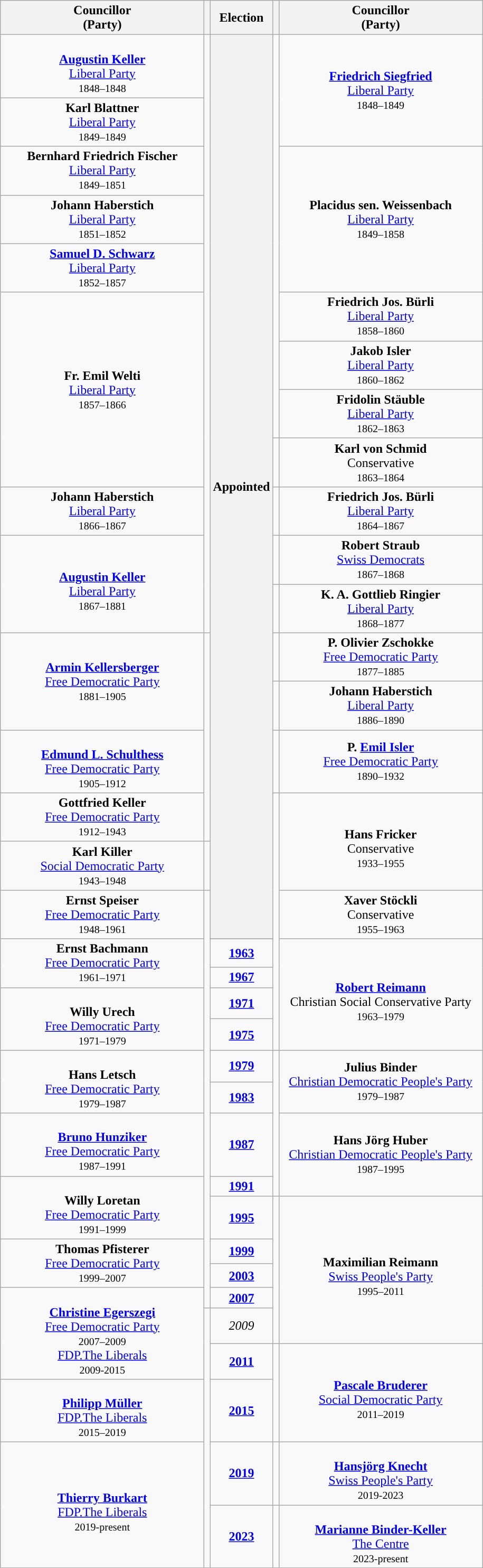<table class="wikitable" style="text-align:center">
<tr>
<th scope="col" width="250" colspan = "1">Councillor<br> (Party)</th>
<th></th>
<th>Election</th>
<th></th>
<th scope="col" width="250" colspan = "1">Councillor<br> (Party)</th>
</tr>
<tr>
<td rowspan=1><br><strong><a href='#'>Augustin Keller</a></strong><br><a href='#'>Liberal Party</a><br><small>1848–1848</small></td>
<td rowspan=15; style="background-color: "></td>
<th rowspan=24>Appointed</th>
<td rowspan=9; style="background-color: "></td>
<td rowspan=2><strong><a href='#'>Friedrich Siegfried</a></strong><br><a href='#'>Liberal Party</a><br><small>1848–1849</small></td>
</tr>
<tr>
<td rowspan=1><strong>Karl Blattner</strong><br><a href='#'>Liberal Party</a><br><small>1849–1849</small></td>
</tr>
<tr>
<td rowspan=1><strong>Bernhard Friedrich Fischer</strong><br><a href='#'>Liberal Party</a><br><small>1849–1851</small></td>
<td rowspan=4><strong>Placidus sen. Weissenbach</strong><br><a href='#'>Liberal Party</a><br><small>1849–1858</small></td>
</tr>
<tr>
<td rowspan=1><strong>Johann Haberstich</strong><br><a href='#'>Liberal Party</a><br><small>1851–1852</small></td>
</tr>
<tr>
<td rowspan=1><strong><a href='#'>Samuel D. Schwarz</a></strong><br><a href='#'>Liberal Party</a><br><small>1852–1857</small></td>
</tr>
<tr>
<td rowspan=6><strong>Fr. Emil Welti</strong><br><a href='#'>Liberal Party</a><br><small>1857–1866</small></td>
</tr>
<tr>
<td rowspan=1><strong>Friedrich Jos. Bürli</strong><br><a href='#'>Liberal Party</a><br><small>1858–1860</small></td>
</tr>
<tr>
<td rowspan=1><strong>Jakob Isler</strong><br><a href='#'>Liberal Party</a><br><small>1860–1862</small></td>
</tr>
<tr>
<td rowspan=1><strong>Fridolin Stäuble</strong><br><a href='#'>Liberal Party</a><br><small>1862–1863</small></td>
</tr>
<tr>
<td rowspan=1; style="background-color: "></td>
<td rowspan=1><strong>Karl von Schmid</strong><br>Conservative<br><small>1863–1864</small></td>
</tr>
<tr>
<td rowspan=2; style="background-color: "></td>
<td rowspan=2><strong>Friedrich Jos. Bürli</strong><br><a href='#'>Liberal Party</a><br><small>1864–1867</small></td>
</tr>
<tr>
<td rowspan=1><strong>Johann Haberstich</strong><br><a href='#'>Liberal Party</a><br><small>1866–1867</small></td>
</tr>
<tr>
<td rowspan=3><br><strong><a href='#'>Augustin Keller</a></strong><br><a href='#'>Liberal Party</a><br><small>1867–1881</small></td>
<td rowspan=1; style="background-color: "></td>
<td rowspan=1><strong>Robert Straub</strong><br><a href='#'>Swiss Democrats</a><br><small>1867–1868</small></td>
</tr>
<tr>
<td rowspan=1; style="background-color: "></td>
<td rowspan=1><strong>K. A. Gottlieb Ringier</strong><br><a href='#'>Liberal Party</a><br><small>1868–1877</small></td>
</tr>
<tr>
<td rowspan=2; style="background-color: "></td>
<td rowspan=2><strong>P. Olivier Zschokke</strong><br><a href='#'>Free Democratic Party</a><br><small>1877–1885</small></td>
</tr>
<tr>
<td rowspan=3><strong><a href='#'>Armin Kellersberger</a></strong><br><a href='#'>Free Democratic Party</a><br><small>1881–1905</small></td>
<td rowspan=6; style="background-color: "></td>
</tr>
<tr>
<td rowspan=1; style="background-color: "></td>
<td rowspan=1><strong>Johann Haberstich</strong><br><a href='#'>Liberal Party</a><br><small>1886–1890</small></td>
</tr>
<tr>
<td rowspan=3; style="background-color: "></td>
<td rowspan=3><strong>P. <a href='#'>Emil Isler</a></strong><br><a href='#'>Free Democratic Party</a><br><small>1890–1932</small></td>
</tr>
<tr>
<td rowspan=1><br><strong><a href='#'>Edmund L. Schulthess</a></strong><br><a href='#'>Free Democratic Party</a><br><small>1905–1912</small></td>
</tr>
<tr>
<td rowspan=2><strong>Gottfried Keller</strong><br><a href='#'>Free Democratic Party</a><br><small>1912–1943</small></td>
</tr>
<tr>
<td rowspan=9; style="background-color: "></td>
<td rowspan=3><br><strong>Hans Fricker</strong><br>Conservative<br><small>1933–1955</small></td>
</tr>
<tr>
<td rowspan=1><strong>Karl Killer</strong><br><a href='#'>Social Democratic Party</a><br><small>1943–1948</small></td>
<td rowspan=1; style="background-color: "></td>
</tr>
<tr>
<td rowspan=2><strong>Ernst Speiser</strong><br><a href='#'>Free Democratic Party</a><br><small>1948–1961</small></td>
<td rowspan=15; style="background-color: "></td>
</tr>
<tr>
<td rowspan=2><strong>Xaver Stöckli</strong><br>Conservative<br><small>1955–1963</small></td>
</tr>
<tr>
<td rowspan=3><strong>Ernst Bachmann</strong><br><a href='#'>Free Democratic Party</a><br><small>1961–1971</small></td>
</tr>
<tr>
<td><strong><a href='#'>1963</a></strong></td>
<td rowspan=4><br><strong><a href='#'>Robert Reimann</a></strong><br>Christian Social Conservative Party<br><small>1963–1979</small></td>
</tr>
<tr>
<td><strong><a href='#'>1967</a></strong></td>
</tr>
<tr>
<td rowspan=2><br><strong>Willy Urech</strong><br><a href='#'>Free Democratic Party</a><br><small>1971–1979</small></td>
<td><strong><a href='#'>1971</a></strong></td>
</tr>
<tr>
<td><strong><a href='#'>1975</a></strong></td>
</tr>
<tr>
<td rowspan=2><br><strong>Hans Letsch</strong><br><a href='#'>Free Democratic Party</a><br><small>1979–1987</small></td>
<td><strong><a href='#'>1979</a></strong></td>
<td rowspan=4; style="background-color: "></td>
<td rowspan=2><strong>Julius Binder</strong><br><a href='#'>Christian Democratic People's Party</a><br><small>1979–1987</small></td>
</tr>
<tr>
<td><strong><a href='#'>1983</a></strong></td>
</tr>
<tr>
<td rowspan=1><br><strong><a href='#'>Bruno Hunziker</a></strong><br><a href='#'>Free Democratic Party</a><br><small>1987–1991</small></td>
<td><strong><a href='#'>1987</a></strong></td>
<td rowspan=2><strong>Hans Jörg Huber</strong><br><a href='#'>Christian Democratic People's Party</a><br><small>1987–1995</small></td>
</tr>
<tr>
<td rowspan=2><br><strong>Willy Loretan</strong><br><a href='#'>Free Democratic Party</a><br><small>1991–1999</small></td>
<td><strong><a href='#'>1991</a></strong></td>
</tr>
<tr>
<td><strong><a href='#'>1995</a></strong></td>
<td rowspan=5; style="background-color: "></td>
<td rowspan=5><br><strong>Maximilian Reimann</strong><br><a href='#'>Swiss People's Party</a><br><small>1995–2011</small></td>
</tr>
<tr>
<td rowspan=2><strong>Thomas Pfisterer</strong><br><a href='#'>Free Democratic Party</a><br><small>1999–2007</small></td>
<td><strong><a href='#'>1999</a></strong></td>
</tr>
<tr>
<td><strong><a href='#'>2003</a></strong></td>
</tr>
<tr>
<td rowspan=3><br><strong><a href='#'>Christine Egerszegi</a></strong><br><a href='#'>Free Democratic Party</a><br><small>2007–2009</small><br><a href='#'>FDP.The Liberals</a><br><small>2009-2015</small></td>
<td><strong><a href='#'>2007</a></strong></td>
</tr>
<tr>
<td rowspan=5; style="background-color: "></td>
<td><em>2009</em></td>
</tr>
<tr>
<td><strong><a href='#'>2011</a></strong></td>
<td rowspan=2; style="background-color: "></td>
<td rowspan=2><br><strong><a href='#'>Pascale Bruderer</a></strong><br><a href='#'>Social Democratic Party</a><br><small>2011–2019</small></td>
</tr>
<tr>
<td rowspan=1><br><strong><a href='#'>Philipp Müller</a></strong><br><a href='#'>FDP.The Liberals</a><br><small>2015–2019</small></td>
<td><strong><a href='#'>2015</a></strong></td>
</tr>
<tr>
<td rowspan=2><br><strong><a href='#'>Thierry Burkart</a></strong><br><a href='#'>FDP.The Liberals</a><br><small>2019-present</small></td>
<td><strong><a href='#'>2019</a></strong></td>
<td rowspan=1; style="background-color: "></td>
<td rowspan=1><br><strong><a href='#'>Hansjörg Knecht</a></strong><br><a href='#'>Swiss People's Party</a><br><small>2019-2023</small></td>
</tr>
<tr>
<td><strong><a href='#'>2023</a></strong></td>
<td rowspan=1; style="background-color: "></td>
<td rowspan=1><br><strong><a href='#'>Marianne Binder-Keller</a></strong><br><a href='#'>The Centre</a><br><small>2023-present</small></td>
</tr>
</table>
